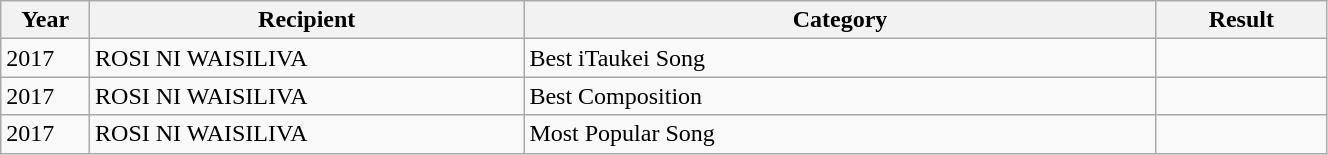<table style="width:70%;" class="wikitable sortable">
<tr>
<th style="width:33px;">Year</th>
<th style="width:190px;">Recipient</th>
<th style="width:280px;">Category</th>
<th style="width:70px;">Result</th>
</tr>
<tr>
<td>2017</td>
<td>ROSI NI WAISILIVA</td>
<td>Best iTaukei Song</td>
<td></td>
</tr>
<tr>
<td>2017</td>
<td>ROSI NI WAISILIVA</td>
<td>Best Composition</td>
<td></td>
</tr>
<tr>
<td>2017</td>
<td>ROSI NI WAISILIVA</td>
<td>Most Popular Song</td>
<td></td>
</tr>
</table>
